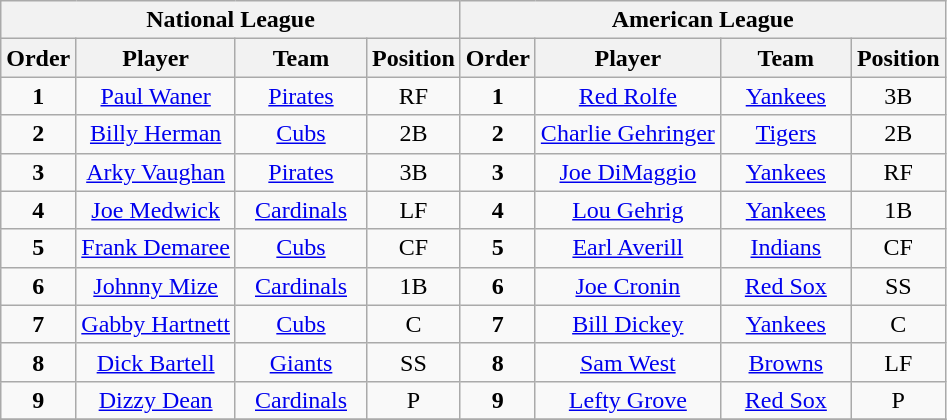<table class="wikitable" style="font-size: 100%; text-align:center;">
<tr>
<th colspan="4">National League</th>
<th colspan="4">American League</th>
</tr>
<tr>
<th>Order</th>
<th>Player</th>
<th width="80">Team</th>
<th>Position</th>
<th>Order</th>
<th>Player</th>
<th width="80">Team</th>
<th>Position</th>
</tr>
<tr>
<td><strong>1</strong></td>
<td><a href='#'>Paul Waner</a></td>
<td><a href='#'>Pirates</a></td>
<td>RF</td>
<td><strong>1</strong></td>
<td><a href='#'>Red Rolfe</a></td>
<td><a href='#'>Yankees</a></td>
<td>3B</td>
</tr>
<tr>
<td><strong>2</strong></td>
<td><a href='#'>Billy Herman</a></td>
<td><a href='#'>Cubs</a></td>
<td>2B</td>
<td><strong>2</strong></td>
<td><a href='#'>Charlie Gehringer</a></td>
<td><a href='#'>Tigers</a></td>
<td>2B</td>
</tr>
<tr>
<td><strong>3</strong></td>
<td><a href='#'>Arky Vaughan</a></td>
<td><a href='#'>Pirates</a></td>
<td>3B</td>
<td><strong>3</strong></td>
<td><a href='#'>Joe DiMaggio</a></td>
<td><a href='#'>Yankees</a></td>
<td>RF</td>
</tr>
<tr>
<td><strong>4</strong></td>
<td><a href='#'>Joe Medwick</a></td>
<td><a href='#'>Cardinals</a></td>
<td>LF</td>
<td><strong>4</strong></td>
<td><a href='#'>Lou Gehrig</a></td>
<td><a href='#'>Yankees</a></td>
<td>1B</td>
</tr>
<tr>
<td><strong>5</strong></td>
<td><a href='#'>Frank Demaree</a></td>
<td><a href='#'>Cubs</a></td>
<td>CF</td>
<td><strong>5</strong></td>
<td><a href='#'>Earl Averill</a></td>
<td><a href='#'>Indians</a></td>
<td>CF</td>
</tr>
<tr>
<td><strong>6</strong></td>
<td><a href='#'>Johnny Mize</a></td>
<td><a href='#'>Cardinals</a></td>
<td>1B</td>
<td><strong>6</strong></td>
<td><a href='#'>Joe Cronin</a></td>
<td><a href='#'>Red Sox</a></td>
<td>SS</td>
</tr>
<tr>
<td><strong>7</strong></td>
<td><a href='#'>Gabby Hartnett</a></td>
<td><a href='#'>Cubs</a></td>
<td>C</td>
<td><strong>7</strong></td>
<td><a href='#'>Bill Dickey</a></td>
<td><a href='#'>Yankees</a></td>
<td>C</td>
</tr>
<tr>
<td><strong>8</strong></td>
<td><a href='#'>Dick Bartell</a></td>
<td><a href='#'>Giants</a></td>
<td>SS</td>
<td><strong>8</strong></td>
<td><a href='#'>Sam West</a></td>
<td><a href='#'>Browns</a></td>
<td>LF</td>
</tr>
<tr>
<td><strong>9</strong></td>
<td><a href='#'>Dizzy Dean</a></td>
<td><a href='#'>Cardinals</a></td>
<td>P</td>
<td><strong>9</strong></td>
<td><a href='#'>Lefty Grove</a></td>
<td><a href='#'>Red Sox</a></td>
<td>P</td>
</tr>
<tr>
</tr>
</table>
